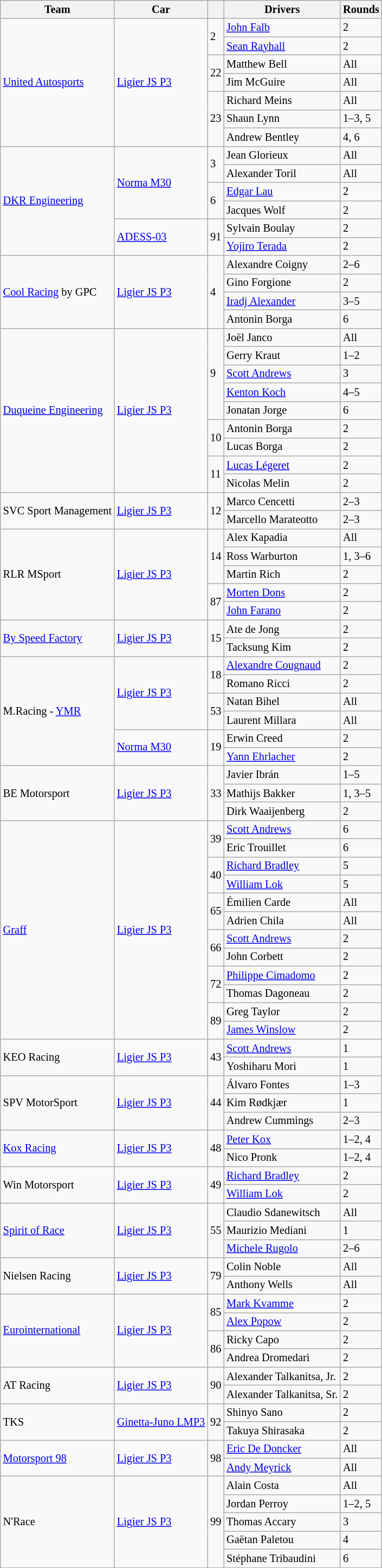<table class="wikitable" style="font-size: 85%;">
<tr>
<th>Team</th>
<th>Car</th>
<th></th>
<th>Drivers</th>
<th>Rounds</th>
</tr>
<tr>
<td rowspan=7> <a href='#'>United Autosports</a></td>
<td rowspan=7><a href='#'>Ligier JS P3</a></td>
<td rowspan=2>2</td>
<td> <a href='#'>John Falb</a></td>
<td>2</td>
</tr>
<tr>
<td> <a href='#'>Sean Rayhall</a></td>
<td>2</td>
</tr>
<tr>
<td rowspan=2>22</td>
<td> Matthew Bell</td>
<td>All</td>
</tr>
<tr>
<td> Jim McGuire</td>
<td>All</td>
</tr>
<tr>
<td rowspan=3>23</td>
<td> Richard Meins</td>
<td>All</td>
</tr>
<tr>
<td> Shaun Lynn</td>
<td>1–3, 5</td>
</tr>
<tr>
<td> Andrew Bentley</td>
<td>4, 6</td>
</tr>
<tr>
<td rowspan=6> <a href='#'>DKR Engineering</a></td>
<td rowspan=4><a href='#'>Norma M30</a></td>
<td rowspan=2>3</td>
<td> Jean Glorieux</td>
<td>All</td>
</tr>
<tr>
<td> Alexander Toril</td>
<td>All</td>
</tr>
<tr>
<td rowspan=2>6</td>
<td> <a href='#'>Edgar Lau</a></td>
<td>2</td>
</tr>
<tr>
<td> Jacques Wolf</td>
<td>2</td>
</tr>
<tr>
<td rowspan=2><a href='#'>ADESS-03</a></td>
<td rowspan=2>91</td>
<td> Sylvain Boulay</td>
<td>2</td>
</tr>
<tr>
<td> <a href='#'>Yojiro Terada</a></td>
<td>2</td>
</tr>
<tr>
<td rowspan=4> <a href='#'>Cool Racing</a> by GPC</td>
<td rowspan=4><a href='#'>Ligier JS P3</a></td>
<td rowspan=4>4</td>
<td> Alexandre Coigny</td>
<td>2–6</td>
</tr>
<tr>
<td> Gino Forgione</td>
<td>2</td>
</tr>
<tr>
<td> <a href='#'>Iradj Alexander</a></td>
<td>3–5</td>
</tr>
<tr>
<td> Antonin Borga</td>
<td>6</td>
</tr>
<tr>
<td rowspan=9> <a href='#'>Duqueine Engineering</a></td>
<td rowspan=9><a href='#'>Ligier JS P3</a></td>
<td rowspan=5>9</td>
<td> Joël Janco</td>
<td>All</td>
</tr>
<tr>
<td> Gerry Kraut</td>
<td>1–2</td>
</tr>
<tr>
<td> <a href='#'>Scott Andrews</a></td>
<td>3</td>
</tr>
<tr>
<td> <a href='#'>Kenton Koch</a></td>
<td>4–5</td>
</tr>
<tr>
<td> Jonatan Jorge</td>
<td>6</td>
</tr>
<tr>
<td rowspan=2>10</td>
<td> Antonin Borga</td>
<td>2</td>
</tr>
<tr>
<td> Lucas Borga</td>
<td>2</td>
</tr>
<tr>
<td rowspan=2>11</td>
<td> <a href='#'>Lucas Légeret</a></td>
<td>2</td>
</tr>
<tr>
<td> Nicolas Melin</td>
<td>2</td>
</tr>
<tr>
<td rowspan=2> SVC Sport Management</td>
<td rowspan=2><a href='#'>Ligier JS P3</a></td>
<td rowspan=2>12</td>
<td> Marco Cencetti</td>
<td>2–3</td>
</tr>
<tr>
<td> Marcello Marateotto</td>
<td>2–3</td>
</tr>
<tr>
<td rowspan=5> RLR MSport</td>
<td rowspan=5><a href='#'>Ligier JS P3</a></td>
<td rowspan=3>14</td>
<td> Alex Kapadia</td>
<td>All</td>
</tr>
<tr>
<td> Ross Warburton</td>
<td>1, 3–6</td>
</tr>
<tr>
<td> Martin Rich</td>
<td>2</td>
</tr>
<tr>
<td rowspan=2>87</td>
<td> <a href='#'>Morten Dons</a></td>
<td>2</td>
</tr>
<tr>
<td> <a href='#'>John Farano</a></td>
<td>2</td>
</tr>
<tr>
<td rowspan=2> <a href='#'>By Speed Factory</a></td>
<td rowspan=2><a href='#'>Ligier JS P3</a></td>
<td rowspan=2>15</td>
<td> Ate de Jong</td>
<td>2</td>
</tr>
<tr>
<td> Tacksung Kim</td>
<td>2</td>
</tr>
<tr>
<td rowspan=6> M.Racing - <a href='#'>YMR</a></td>
<td rowspan=4><a href='#'>Ligier JS P3</a></td>
<td rowspan=2>18</td>
<td> <a href='#'>Alexandre Cougnaud</a></td>
<td>2</td>
</tr>
<tr>
<td> Romano Ricci</td>
<td>2</td>
</tr>
<tr>
<td rowspan=2>53</td>
<td> Natan Bihel</td>
<td>All</td>
</tr>
<tr>
<td> Laurent Millara</td>
<td>All</td>
</tr>
<tr>
<td rowspan=2><a href='#'>Norma M30</a></td>
<td rowspan=2>19</td>
<td> Erwin Creed</td>
<td>2</td>
</tr>
<tr>
<td> <a href='#'>Yann Ehrlacher</a></td>
<td>2</td>
</tr>
<tr>
<td rowspan=3> BE Motorsport</td>
<td rowspan=3><a href='#'>Ligier JS P3</a></td>
<td rowspan=3>33</td>
<td> Javier Ibrán</td>
<td>1–5</td>
</tr>
<tr>
<td> Mathijs Bakker</td>
<td>1, 3–5</td>
</tr>
<tr>
<td> Dirk Waaijenberg</td>
<td>2</td>
</tr>
<tr>
<td rowspan=12> <a href='#'>Graff</a></td>
<td rowspan=12><a href='#'>Ligier JS P3</a></td>
<td rowspan=2>39</td>
<td> <a href='#'>Scott Andrews</a></td>
<td>6</td>
</tr>
<tr>
<td> Eric Trouillet</td>
<td>6</td>
</tr>
<tr>
<td rowspan=2>40</td>
<td> <a href='#'>Richard Bradley</a></td>
<td>5</td>
</tr>
<tr>
<td> <a href='#'>William Lok</a></td>
<td>5</td>
</tr>
<tr>
<td rowspan=2>65</td>
<td> Émilien Carde</td>
<td>All</td>
</tr>
<tr>
<td> Adrien Chila</td>
<td>All</td>
</tr>
<tr>
<td rowspan=2>66</td>
<td> <a href='#'>Scott Andrews</a></td>
<td>2</td>
</tr>
<tr>
<td> John Corbett</td>
<td>2</td>
</tr>
<tr>
<td rowspan=2>72</td>
<td> <a href='#'>Philippe Cimadomo</a></td>
<td>2</td>
</tr>
<tr>
<td> Thomas Dagoneau</td>
<td>2</td>
</tr>
<tr>
<td rowspan=2>89</td>
<td> Greg Taylor</td>
<td>2</td>
</tr>
<tr>
<td> <a href='#'>James Winslow</a></td>
<td>2</td>
</tr>
<tr>
<td rowspan=2> KEO Racing</td>
<td rowspan=2><a href='#'>Ligier JS P3</a></td>
<td rowspan=2>43</td>
<td> <a href='#'>Scott Andrews</a></td>
<td>1</td>
</tr>
<tr>
<td> Yoshiharu Mori</td>
<td>1</td>
</tr>
<tr>
<td rowspan=3> SPV MotorSport</td>
<td rowspan=3><a href='#'>Ligier JS P3</a></td>
<td rowspan=3>44</td>
<td> Álvaro Fontes</td>
<td>1–3</td>
</tr>
<tr>
<td> Kim Rødkjær</td>
<td>1</td>
</tr>
<tr>
<td> Andrew Cummings</td>
<td>2–3</td>
</tr>
<tr>
<td rowspan=2> <a href='#'>Kox Racing</a></td>
<td rowspan=2><a href='#'>Ligier JS P3</a></td>
<td rowspan=2>48</td>
<td> <a href='#'>Peter Kox</a></td>
<td>1–2, 4</td>
</tr>
<tr>
<td> Nico Pronk</td>
<td>1–2, 4</td>
</tr>
<tr>
<td rowspan=2> Win Motorsport</td>
<td rowspan=2><a href='#'>Ligier JS P3</a></td>
<td rowspan=2>49</td>
<td> <a href='#'>Richard Bradley</a></td>
<td>2</td>
</tr>
<tr>
<td> <a href='#'>William Lok</a></td>
<td>2</td>
</tr>
<tr>
<td rowspan=3> <a href='#'>Spirit of Race</a></td>
<td rowspan=3><a href='#'>Ligier JS P3</a></td>
<td rowspan=3>55</td>
<td> Claudio Sdanewitsch</td>
<td>All</td>
</tr>
<tr>
<td> Maurizio Mediani</td>
<td>1</td>
</tr>
<tr>
<td> <a href='#'>Michele Rugolo</a></td>
<td>2–6</td>
</tr>
<tr>
<td rowspan=2> Nielsen Racing</td>
<td rowspan=2><a href='#'>Ligier JS P3</a></td>
<td rowspan=2>79</td>
<td> Colin Noble</td>
<td>All</td>
</tr>
<tr>
<td> Anthony Wells</td>
<td>All</td>
</tr>
<tr>
<td rowspan=4> <a href='#'>Eurointernational</a></td>
<td rowspan=4><a href='#'>Ligier JS P3</a></td>
<td rowspan=2>85</td>
<td> <a href='#'>Mark Kvamme</a></td>
<td>2</td>
</tr>
<tr>
<td> <a href='#'>Alex Popow</a></td>
<td>2</td>
</tr>
<tr>
<td rowspan=2>86</td>
<td> Ricky Capo</td>
<td>2</td>
</tr>
<tr>
<td> Andrea Dromedari</td>
<td>2</td>
</tr>
<tr>
<td rowspan=2> AT Racing</td>
<td rowspan=2><a href='#'>Ligier JS P3</a></td>
<td rowspan=2>90</td>
<td> Alexander Talkanitsa, Jr.</td>
<td>2</td>
</tr>
<tr>
<td> Alexander Talkanitsa, Sr.</td>
<td>2</td>
</tr>
<tr>
<td rowspan=2> TKS</td>
<td rowspan=2><a href='#'>Ginetta-Juno LMP3</a></td>
<td rowspan=2>92</td>
<td> Shinyo Sano</td>
<td>2</td>
</tr>
<tr>
<td> Takuya Shirasaka</td>
<td>2</td>
</tr>
<tr>
<td rowspan=2> <a href='#'>Motorsport 98</a></td>
<td rowspan=2><a href='#'>Ligier JS P3</a></td>
<td rowspan=2>98</td>
<td> <a href='#'>Eric De Doncker</a></td>
<td>All</td>
</tr>
<tr>
<td> <a href='#'>Andy Meyrick</a></td>
<td>All</td>
</tr>
<tr>
<td rowspan=5> N'Race</td>
<td rowspan=5><a href='#'>Ligier JS P3</a></td>
<td rowspan=5>99</td>
<td> Alain Costa</td>
<td>All</td>
</tr>
<tr>
<td> Jordan Perroy</td>
<td>1–2, 5</td>
</tr>
<tr>
<td> Thomas Accary</td>
<td>3</td>
</tr>
<tr>
<td> Gaëtan Paletou</td>
<td>4</td>
</tr>
<tr>
<td> Stéphane Tribaudini</td>
<td>6</td>
</tr>
</table>
